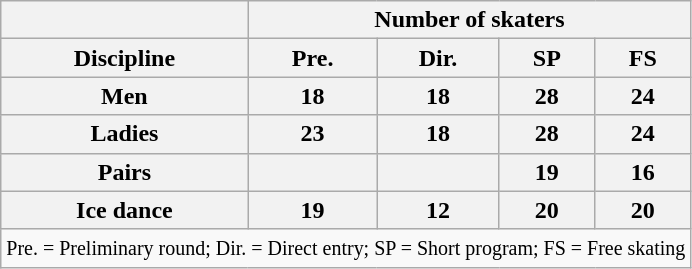<table class="wikitable"  style="text-align:center">
<tr>
<th></th>
<th colspan=4>Number of skaters</th>
</tr>
<tr>
<th>Discipline</th>
<th>Pre.</th>
<th>Dir.</th>
<th>SP</th>
<th>FS</th>
</tr>
<tr>
<th>Men</th>
<th>18</th>
<th>18</th>
<th>28</th>
<th>24</th>
</tr>
<tr>
<th>Ladies</th>
<th>23</th>
<th>18</th>
<th>28</th>
<th>24</th>
</tr>
<tr>
<th>Pairs</th>
<th></th>
<th></th>
<th>19</th>
<th>16</th>
</tr>
<tr>
<th>Ice dance</th>
<th>19</th>
<th>12</th>
<th>20</th>
<th>20</th>
</tr>
<tr>
<td colspan=5 align=center><small> Pre. = Preliminary round; Dir. = Direct entry; SP = Short program; FS = Free skating </small></td>
</tr>
</table>
